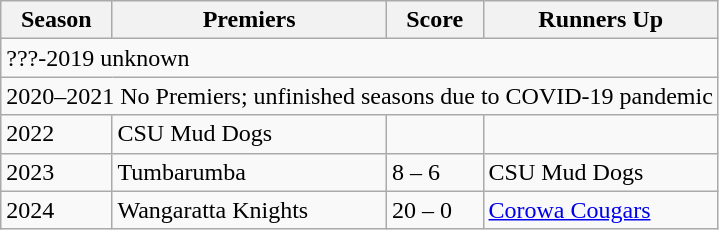<table class="wikitable" border="1">
<tr>
<th>Season</th>
<th>Premiers</th>
<th>Score</th>
<th>Runners Up</th>
</tr>
<tr>
<td colspan="4">???-2019 unknown</td>
</tr>
<tr>
<td colspan="4">2020–2021 No Premiers; unfinished seasons due to COVID-19 pandemic</td>
</tr>
<tr>
<td>2022</td>
<td> CSU Mud Dogs</td>
<td></td>
<td></td>
</tr>
<tr>
<td>2023</td>
<td> Tumbarumba</td>
<td>8 – 6</td>
<td> CSU Mud Dogs</td>
</tr>
<tr>
<td>2024</td>
<td> Wangaratta Knights</td>
<td>20 – 0</td>
<td> <a href='#'>Corowa Cougars</a></td>
</tr>
</table>
